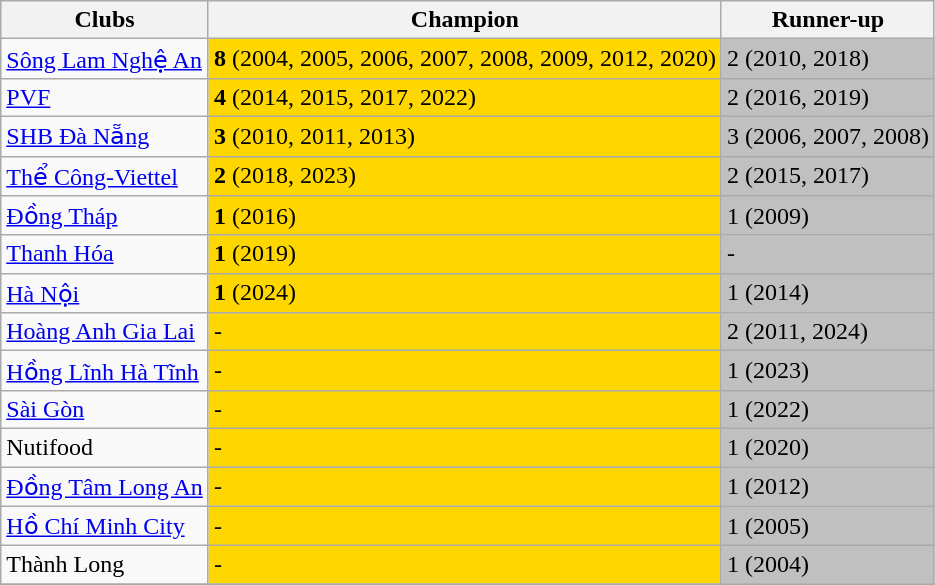<table class="wikitable">
<tr>
<th>Clubs</th>
<th>Champion</th>
<th>Runner-up</th>
</tr>
<tr>
<td><a href='#'>Sông Lam Nghệ An</a></td>
<td bgcolor=gold><strong>8</strong> (2004, 2005, 2006, 2007, 2008, 2009, 2012, 2020)</td>
<td bgcolor=silver>2    (2010, 2018)</td>
</tr>
<tr>
<td><a href='#'>PVF</a></td>
<td bgcolor="gold"><strong>4</strong> (2014, 2015, 2017, 2022)</td>
<td bgcolor="silver">2    (2016, 2019)</td>
</tr>
<tr>
<td><a href='#'>SHB Đà Nẵng</a></td>
<td bgcolor=gold><strong>3</strong> (2010, 2011, 2013)</td>
<td bgcolor=silver>3    (2006, 2007, 2008)</td>
</tr>
<tr>
<td><a href='#'>Thể Công-Viettel</a></td>
<td bgcolor="gold"><strong>2</strong> (2018, 2023)</td>
<td bgcolor="silver">2    (2015, 2017)</td>
</tr>
<tr>
<td><a href='#'>Đồng Tháp</a></td>
<td bgcolor="gold"><strong>1</strong> (2016)</td>
<td bgcolor="silver">1    (2009)</td>
</tr>
<tr>
<td><a href='#'>Thanh Hóa</a></td>
<td bgcolor="gold"><strong>1</strong> (2019)</td>
<td bgcolor="silver">-</td>
</tr>
<tr>
<td><a href='#'>Hà Nội</a></td>
<td bgcolor="gold"><strong>1</strong> (2024)</td>
<td bgcolor="silver">1    (2014)</td>
</tr>
<tr>
<td><a href='#'>Hoàng Anh Gia Lai</a></td>
<td bgcolor="gold">-</td>
<td bgcolor="silver">2    (2011, 2024)</td>
</tr>
<tr>
<td><a href='#'>Hồng Lĩnh Hà Tĩnh</a></td>
<td bgcolor="gold">-</td>
<td bgcolor="silver">1    (2023)</td>
</tr>
<tr>
<td><a href='#'>Sài Gòn</a></td>
<td bgcolor="gold">-</td>
<td bgcolor="silver">1    (2022)</td>
</tr>
<tr>
<td>Nutifood</td>
<td bgcolor="gold">-</td>
<td bgcolor="silver">1    (2020)</td>
</tr>
<tr>
<td><a href='#'>Đồng Tâm Long An</a></td>
<td bgcolor="gold">-</td>
<td bgcolor="silver">1    (2012)</td>
</tr>
<tr>
<td><a href='#'>Hồ Chí Minh City</a></td>
<td bgcolor=gold>-</td>
<td bgcolor=silver>1    (2005)</td>
</tr>
<tr>
<td>Thành Long</td>
<td bgcolor="gold">-</td>
<td bgcolor="silver">1    (2004)</td>
</tr>
<tr>
</tr>
</table>
